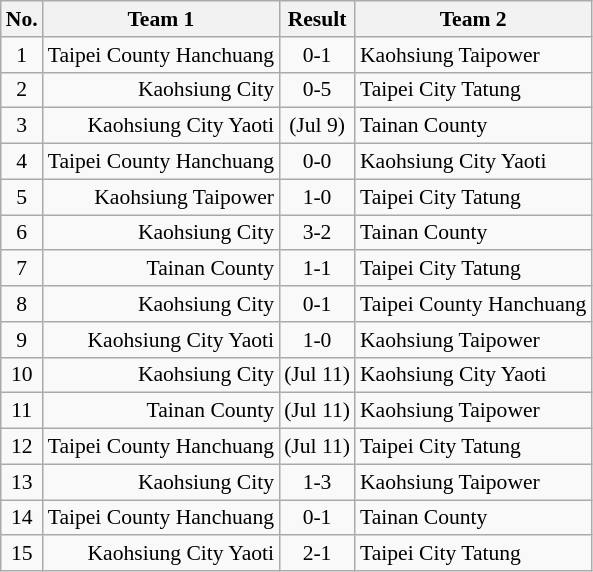<table class="wikitable" style="font-size: 90%; text-align: center;">
<tr>
<th>No.</th>
<th>Team 1</th>
<th>Result</th>
<th>Team 2</th>
</tr>
<tr>
<td>1</td>
<td align="right">Taipei County Hanchuang</td>
<td>0-1</td>
<td align="left">Kaohsiung Taipower</td>
</tr>
<tr>
<td>2</td>
<td align="right">Kaohsiung City</td>
<td>0-5</td>
<td align="left">Taipei City Tatung</td>
</tr>
<tr>
<td>3</td>
<td align="right">Kaohsiung City Yaoti</td>
<td>(Jul 9)</td>
<td align="left">Tainan County</td>
</tr>
<tr>
<td>4</td>
<td align="right">Taipei County Hanchuang</td>
<td>0-0</td>
<td align="left">Kaohsiung City Yaoti</td>
</tr>
<tr>
<td>5</td>
<td align="right">Kaohsiung Taipower</td>
<td>1-0</td>
<td align="left">Taipei City Tatung</td>
</tr>
<tr>
<td>6</td>
<td align="right">Kaohsiung City</td>
<td>3-2</td>
<td align="left">Tainan County</td>
</tr>
<tr>
<td>7</td>
<td align="right">Tainan County</td>
<td>1-1</td>
<td align="left">Taipei City Tatung</td>
</tr>
<tr>
<td>8</td>
<td align="right">Kaohsiung City</td>
<td>0-1</td>
<td align="left">Taipei County Hanchuang</td>
</tr>
<tr>
<td>9</td>
<td align="right">Kaohsiung City Yaoti</td>
<td>1-0</td>
<td align="left">Kaohsiung Taipower</td>
</tr>
<tr>
<td>10</td>
<td align="right">Kaohsiung City</td>
<td>(Jul 11)</td>
<td align="left">Kaohsiung City Yaoti</td>
</tr>
<tr>
<td>11</td>
<td align="right">Tainan County</td>
<td>(Jul 11)</td>
<td align="left">Kaohsiung Taipower</td>
</tr>
<tr>
<td>12</td>
<td align="right">Taipei County Hanchuang</td>
<td>(Jul 11)</td>
<td align="left">Taipei City Tatung</td>
</tr>
<tr>
<td>13</td>
<td align="right">Kaohsiung City</td>
<td>1-3</td>
<td align="left">Kaohsiung Taipower</td>
</tr>
<tr>
<td>14</td>
<td align="right">Taipei County Hanchuang</td>
<td>0-1</td>
<td align="left">Tainan County</td>
</tr>
<tr>
<td>15</td>
<td align="right">Kaohsiung City Yaoti</td>
<td>2-1</td>
<td align="left">Taipei City Tatung</td>
</tr>
</table>
